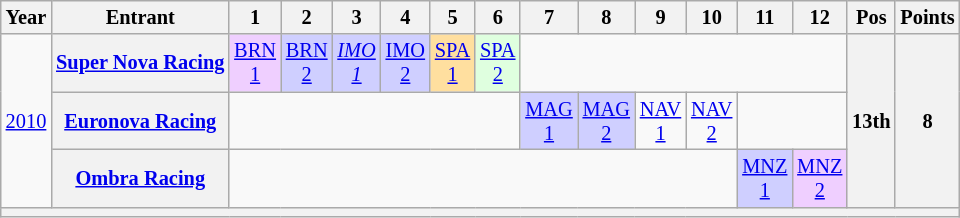<table class="wikitable" style="text-align:center; font-size:85%">
<tr>
<th>Year</th>
<th>Entrant</th>
<th>1</th>
<th>2</th>
<th>3</th>
<th>4</th>
<th>5</th>
<th>6</th>
<th>7</th>
<th>8</th>
<th>9</th>
<th>10</th>
<th>11</th>
<th>12</th>
<th>Pos</th>
<th>Points</th>
</tr>
<tr>
<td rowspan=3><a href='#'>2010</a></td>
<th nowrap><a href='#'>Super Nova Racing</a></th>
<td style="background:#EFCFFF;"><a href='#'>BRN<br>1</a><br></td>
<td style="background:#CFCFFF;"><a href='#'>BRN<br>2</a><br></td>
<td style="background:#CFCFFF;"><em><a href='#'>IMO<br>1</a></em><br></td>
<td style="background:#CFCFFF;"><a href='#'>IMO<br>2</a><br></td>
<td style="background:#FFDF9F;"><a href='#'>SPA<br>1</a><br></td>
<td style="background:#DFFFDF;"><a href='#'>SPA<br>2</a><br></td>
<td colspan=6></td>
<th rowspan=3>13th</th>
<th rowspan=3>8</th>
</tr>
<tr>
<th nowrap><a href='#'>Euronova Racing</a></th>
<td colspan=6></td>
<td style="background:#CFCFFF;"><a href='#'>MAG<br>1</a><br></td>
<td style="background:#CFCFFF;"><a href='#'>MAG<br>2</a><br></td>
<td><a href='#'>NAV<br>1</a></td>
<td><a href='#'>NAV<br>2</a></td>
<td colspan=2></td>
</tr>
<tr>
<th nowrap><a href='#'>Ombra Racing</a></th>
<td colspan=10></td>
<td style="background:#CFCFFF;"><a href='#'>MNZ<br>1</a><br></td>
<td style="background:#EFCFFF;"><a href='#'>MNZ<br>2</a><br></td>
</tr>
<tr>
<th colspan="16"></th>
</tr>
</table>
